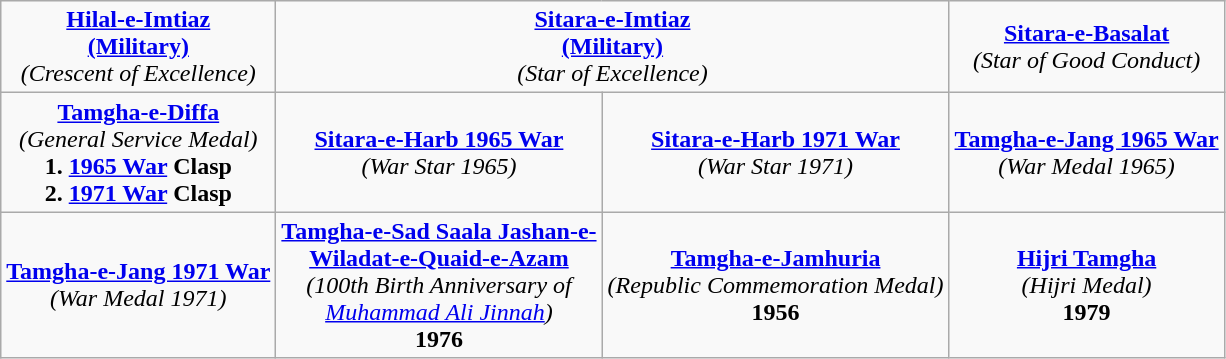<table class="wikitable" style="text-align: center;">
<tr>
<td colspan="1"><a href='#'><strong>Hilal-e-Imtiaz</strong></a><br><strong><a href='#'>(Military)</a></strong><br><em>(Crescent of Excellence)</em></td>
<td colspan="2"><strong><a href='#'>Sitara-e-Imtiaz</a></strong><br><strong><a href='#'>(Military)</a></strong><br><em>(Star of Excellence)</em></td>
<td colspan="1"><strong><a href='#'>Sitara-e-Basalat</a></strong><br><em>(Star of Good Conduct)</em></td>
</tr>
<tr>
<td><strong><a href='#'>Tamgha-e-Diffa</a></strong><br><em>(General Service Medal)</em><br><strong>1. <a href='#'>1965 War</a> Clasp</strong><br><strong>2. <a href='#'>1971 War</a> Clasp</strong></td>
<td><strong><a href='#'>Sitara-e-Harb 1965 War</a></strong><br><em>(War Star 1965)</em></td>
<td><strong><a href='#'>Sitara-e-Harb 1971 War</a></strong><br><em>(War Star 1971)</em></td>
<td><strong><a href='#'>Tamgha-e-Jang 1965 War</a></strong><br><em>(War Medal 1965)</em></td>
</tr>
<tr>
<td><strong><a href='#'>Tamgha-e-Jang 1971 War</a></strong><br><em>(War Medal 1971)</em></td>
<td><strong><a href='#'>Tamgha-e-Sad Saala Jashan-e-</a></strong><br><strong><a href='#'>Wiladat-e-Quaid-e-Azam</a></strong><br><em>(100th Birth Anniversary of</em><br><em><a href='#'>Muhammad Ali Jinnah</a>)</em><br><strong>1976</strong></td>
<td><strong><a href='#'>Tamgha-e-Jamhuria</a></strong><br><em>(Republic Commemoration Medal)</em><br><strong>1956</strong></td>
<td colspan="1"><strong><a href='#'>Hijri Tamgha</a></strong><br><em>(Hijri Medal)</em><br><strong>1979</strong></td>
</tr>
</table>
